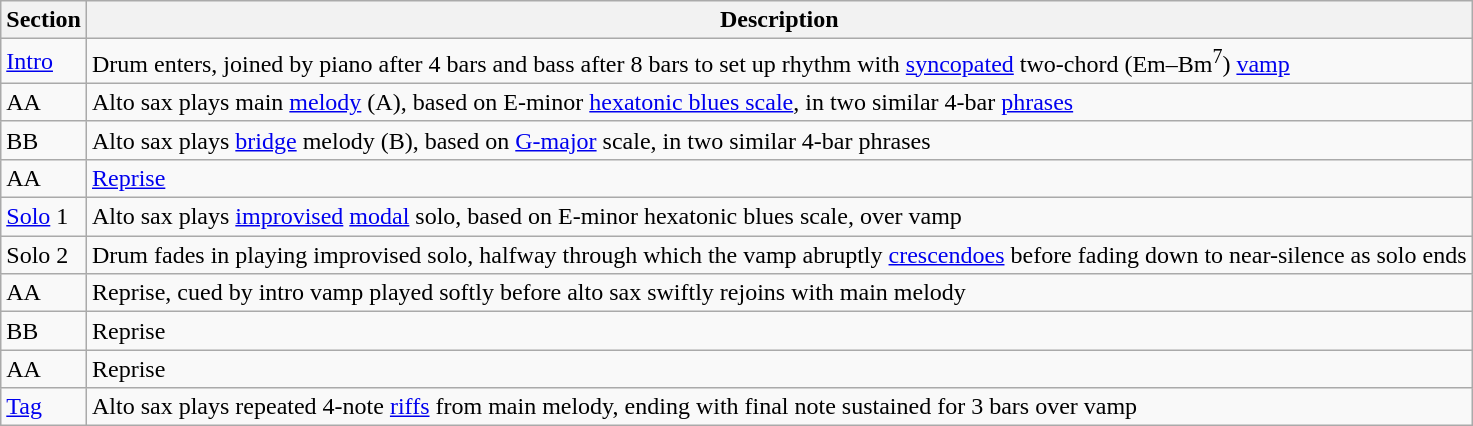<table class="wikitable">
<tr>
<th>Section</th>
<th>Description</th>
</tr>
<tr>
<td><a href='#'>Intro</a></td>
<td>Drum enters, joined by piano after 4 bars and bass after 8 bars to set up  rhythm with <a href='#'>syncopated</a> two-chord (Em–Bm<sup>7</sup>) <a href='#'>vamp</a></td>
</tr>
<tr>
<td>AA</td>
<td>Alto sax plays main <a href='#'>melody</a> (A), based on E-minor <a href='#'>hexatonic blues scale</a>, in two similar 4-bar <a href='#'>phrases</a></td>
</tr>
<tr>
<td>BB</td>
<td>Alto sax plays <a href='#'>bridge</a> melody (B), based on <a href='#'>G-major</a> scale, in two similar 4-bar phrases</td>
</tr>
<tr>
<td>AA</td>
<td><a href='#'>Reprise</a></td>
</tr>
<tr>
<td><a href='#'>Solo</a> 1</td>
<td>Alto sax plays <a href='#'>improvised</a> <a href='#'>modal</a> solo, based on E-minor hexatonic blues scale, over vamp</td>
</tr>
<tr>
<td>Solo 2</td>
<td>Drum fades in playing improvised solo, halfway through which the vamp abruptly <a href='#'>crescendoes</a> before fading down to near-silence as solo ends</td>
</tr>
<tr>
<td>AA</td>
<td>Reprise, cued by intro vamp played softly before alto sax swiftly rejoins with main melody</td>
</tr>
<tr>
<td>BB</td>
<td>Reprise</td>
</tr>
<tr>
<td>AA</td>
<td>Reprise</td>
</tr>
<tr>
<td><a href='#'>Tag</a></td>
<td>Alto sax plays repeated 4-note <a href='#'>riffs</a> from main melody, ending with final note sustained for 3 bars over vamp</td>
</tr>
</table>
